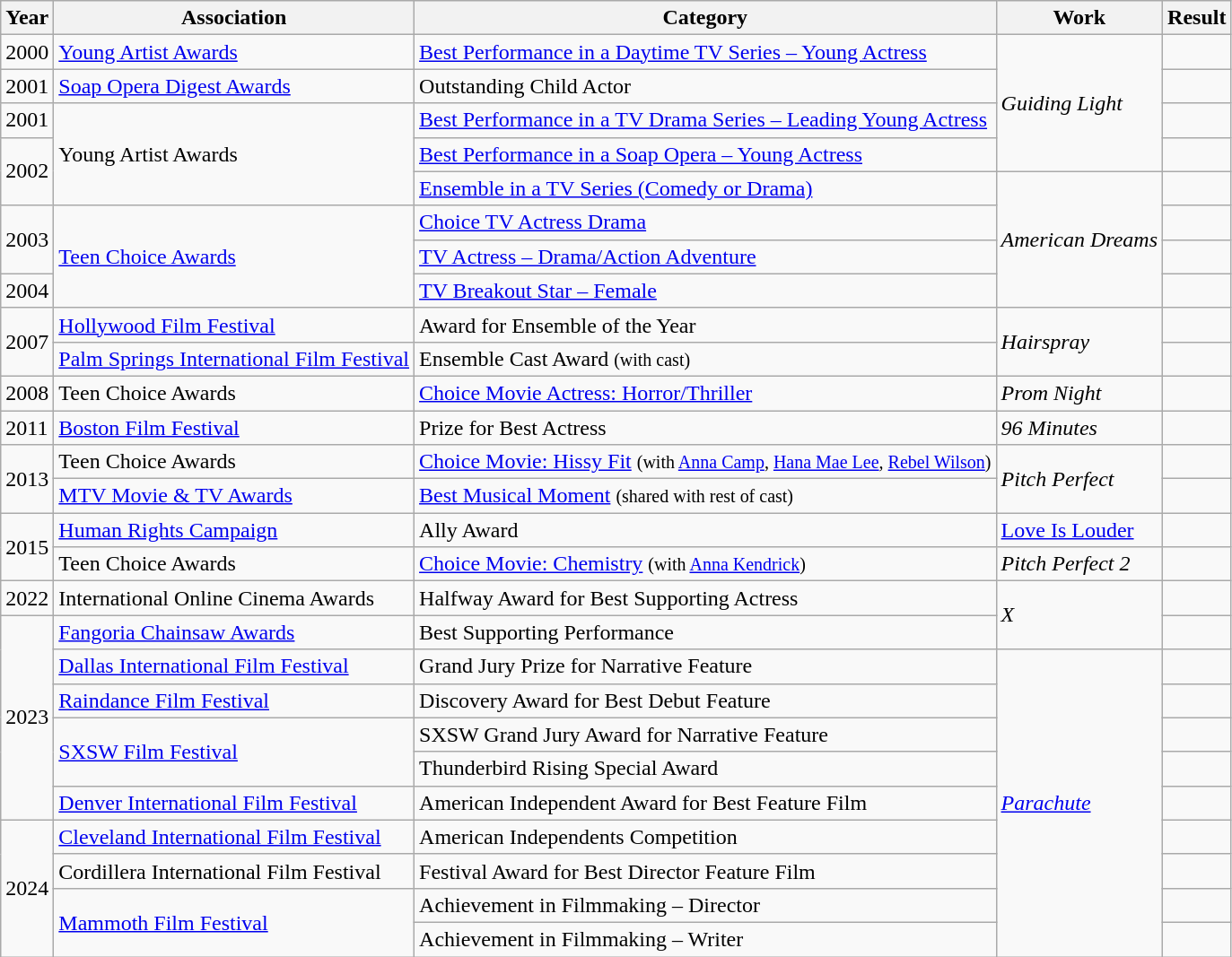<table class="wikitable">
<tr>
<th>Year</th>
<th>Association</th>
<th>Category</th>
<th>Work</th>
<th>Result</th>
</tr>
<tr>
<td rowspan "4">2000</td>
<td><a href='#'>Young Artist Awards</a></td>
<td><a href='#'>Best Performance in a Daytime TV Series – Young Actress</a></td>
<td rowspan="4"><em>Guiding Light</em></td>
<td></td>
</tr>
<tr>
<td>2001</td>
<td><a href='#'>Soap Opera Digest Awards</a></td>
<td>Outstanding Child Actor</td>
<td></td>
</tr>
<tr>
<td>2001</td>
<td rowspan="3">Young Artist Awards</td>
<td><a href='#'>Best Performance in a TV Drama Series – Leading Young Actress</a></td>
<td></td>
</tr>
<tr>
<td rowspan="2">2002</td>
<td><a href='#'>Best Performance in a Soap Opera – Young Actress</a></td>
<td></td>
</tr>
<tr>
<td><a href='#'>Ensemble in a TV Series (Comedy or Drama)</a></td>
<td rowspan="4"><em>American Dreams</em></td>
<td></td>
</tr>
<tr>
<td rowspan="2">2003</td>
<td rowspan="3"><a href='#'>Teen Choice Awards</a></td>
<td><a href='#'>Choice TV Actress Drama</a></td>
<td></td>
</tr>
<tr>
<td><a href='#'>TV Actress – Drama/Action Adventure</a></td>
<td></td>
</tr>
<tr>
<td>2004</td>
<td><a href='#'>TV Breakout Star – Female</a></td>
<td></td>
</tr>
<tr>
<td rowspan="2">2007</td>
<td><a href='#'>Hollywood Film Festival</a></td>
<td>Award for Ensemble of the Year</td>
<td rowspan="2"><em>Hairspray</em></td>
<td></td>
</tr>
<tr>
<td><a href='#'>Palm Springs International Film Festival</a></td>
<td>Ensemble Cast Award <small>(with cast)</small></td>
<td></td>
</tr>
<tr>
<td>2008</td>
<td>Teen Choice Awards</td>
<td><a href='#'>Choice Movie Actress: Horror/Thriller</a></td>
<td><em>Prom Night</em></td>
<td></td>
</tr>
<tr>
<td>2011</td>
<td><a href='#'>Boston Film Festival</a></td>
<td>Prize for Best Actress</td>
<td><em>96 Minutes</em></td>
<td></td>
</tr>
<tr>
<td rowspan="2">2013</td>
<td>Teen Choice Awards</td>
<td><a href='#'>Choice Movie: Hissy Fit</a> <small>(with <a href='#'>Anna Camp</a>, <a href='#'>Hana Mae Lee</a>, <a href='#'>Rebel Wilson</a>)</small></td>
<td rowspan="2"><em>Pitch Perfect</em></td>
<td></td>
</tr>
<tr>
<td><a href='#'>MTV Movie & TV Awards</a></td>
<td><a href='#'>Best Musical Moment</a> <small>(shared with rest of cast)</small></td>
<td></td>
</tr>
<tr>
<td rowspan="2">2015</td>
<td><a href='#'>Human Rights Campaign</a></td>
<td>Ally Award</td>
<td><a href='#'>Love Is Louder</a></td>
<td></td>
</tr>
<tr>
<td>Teen Choice Awards</td>
<td><a href='#'>Choice Movie: Chemistry</a> <small>(with <a href='#'>Anna Kendrick</a>) </small></td>
<td><em>Pitch Perfect 2</em></td>
<td></td>
</tr>
<tr>
<td>2022</td>
<td>International Online Cinema Awards</td>
<td>Halfway Award for Best Supporting Actress</td>
<td rowspan="2"><em>X</em></td>
<td></td>
</tr>
<tr>
<td rowspan="6">2023</td>
<td><a href='#'>Fangoria Chainsaw Awards</a></td>
<td>Best Supporting Performance</td>
<td></td>
</tr>
<tr>
<td><a href='#'>Dallas International Film Festival</a></td>
<td>Grand Jury Prize for Narrative Feature</td>
<td rowspan="9"><em><a href='#'>Parachute</a></em></td>
<td></td>
</tr>
<tr>
<td><a href='#'>Raindance Film Festival</a></td>
<td>Discovery Award for Best Debut Feature</td>
<td></td>
</tr>
<tr>
<td rowspan="2"><a href='#'>SXSW Film Festival</a></td>
<td>SXSW Grand Jury Award for Narrative Feature</td>
<td></td>
</tr>
<tr>
<td>Thunderbird Rising Special Award</td>
<td></td>
</tr>
<tr>
<td><a href='#'>Denver International Film Festival</a></td>
<td>American Independent Award for Best Feature Film</td>
<td></td>
</tr>
<tr>
<td rowspan="4">2024</td>
<td><a href='#'>Cleveland International Film Festival</a></td>
<td>American Independents Competition</td>
<td></td>
</tr>
<tr>
<td>Cordillera International Film Festival</td>
<td>Festival Award for Best Director Feature Film</td>
<td></td>
</tr>
<tr>
<td rowspan="2"><a href='#'>Mammoth Film Festival</a></td>
<td>Achievement in Filmmaking – Director</td>
<td></td>
</tr>
<tr>
<td>Achievement in Filmmaking – Writer</td>
<td></td>
</tr>
</table>
